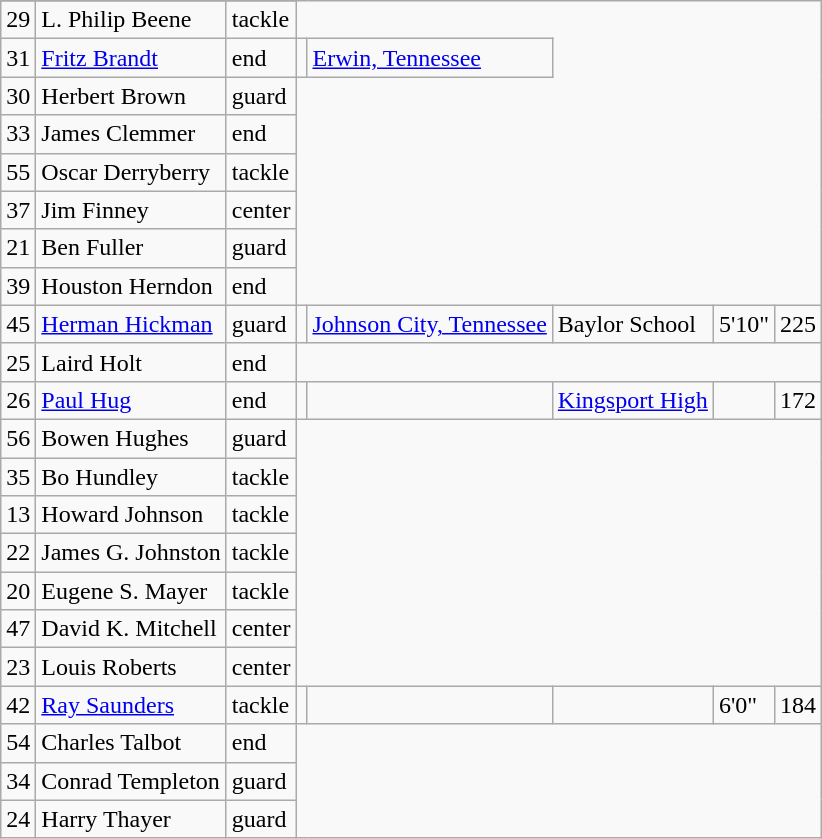<table class="wikitable">
<tr>
</tr>
<tr>
<td>29</td>
<td>L. Philip Beene</td>
<td>tackle</td>
</tr>
<tr>
<td>31</td>
<td><a href='#'>Fritz Brandt</a></td>
<td>end</td>
<td></td>
<td><a href='#'>Erwin, Tennessee</a></td>
</tr>
<tr>
<td>30</td>
<td>Herbert Brown</td>
<td>guard</td>
</tr>
<tr>
<td>33</td>
<td>James Clemmer</td>
<td>end</td>
</tr>
<tr>
<td>55</td>
<td>Oscar Derryberry</td>
<td>tackle</td>
</tr>
<tr>
<td>37</td>
<td>Jim Finney</td>
<td>center</td>
</tr>
<tr>
<td>21</td>
<td>Ben Fuller</td>
<td>guard</td>
</tr>
<tr>
<td>39</td>
<td>Houston Herndon</td>
<td>end</td>
</tr>
<tr>
<td>45</td>
<td><a href='#'>Herman Hickman</a></td>
<td>guard</td>
<td></td>
<td><a href='#'>Johnson City, Tennessee</a></td>
<td>Baylor School</td>
<td>5'10"</td>
<td>225</td>
</tr>
<tr>
<td>25</td>
<td>Laird Holt</td>
<td>end</td>
</tr>
<tr>
<td>26</td>
<td><a href='#'>Paul Hug</a></td>
<td>end</td>
<td></td>
<td></td>
<td><a href='#'>Kingsport High</a></td>
<td></td>
<td>172</td>
</tr>
<tr>
<td>56</td>
<td>Bowen Hughes</td>
<td>guard</td>
</tr>
<tr>
<td>35</td>
<td>Bo Hundley</td>
<td>tackle</td>
</tr>
<tr>
<td>13</td>
<td>Howard Johnson</td>
<td>tackle</td>
</tr>
<tr>
<td>22</td>
<td>James G. Johnston</td>
<td>tackle</td>
</tr>
<tr>
<td>20</td>
<td>Eugene S. Mayer</td>
<td>tackle</td>
</tr>
<tr>
<td>47</td>
<td>David K. Mitchell</td>
<td>center</td>
</tr>
<tr>
<td>23</td>
<td>Louis Roberts</td>
<td>center</td>
</tr>
<tr>
<td>42</td>
<td><a href='#'>Ray Saunders</a></td>
<td>tackle</td>
<td></td>
<td></td>
<td></td>
<td>6'0"</td>
<td>184</td>
</tr>
<tr>
<td>54</td>
<td>Charles Talbot</td>
<td>end</td>
</tr>
<tr>
<td>34</td>
<td>Conrad Templeton</td>
<td>guard</td>
</tr>
<tr>
<td>24</td>
<td>Harry Thayer</td>
<td>guard</td>
</tr>
</table>
